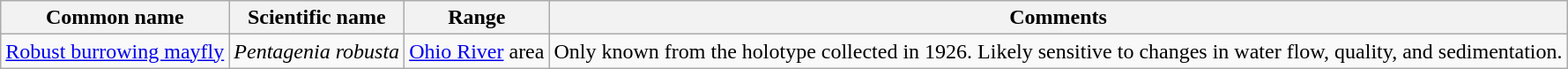<table class="wikitable">
<tr>
<th>Common name</th>
<th>Scientific name</th>
<th>Range</th>
<th class="unsortable">Comments</th>
</tr>
<tr>
<td><a href='#'>Robust burrowing mayfly</a></td>
<td><em>Pentagenia robusta</em></td>
<td><a href='#'>Ohio River</a> area</td>
<td>Only known from the holotype collected in 1926. Likely sensitive to changes in water flow, quality, and sedimentation.</td>
</tr>
</table>
